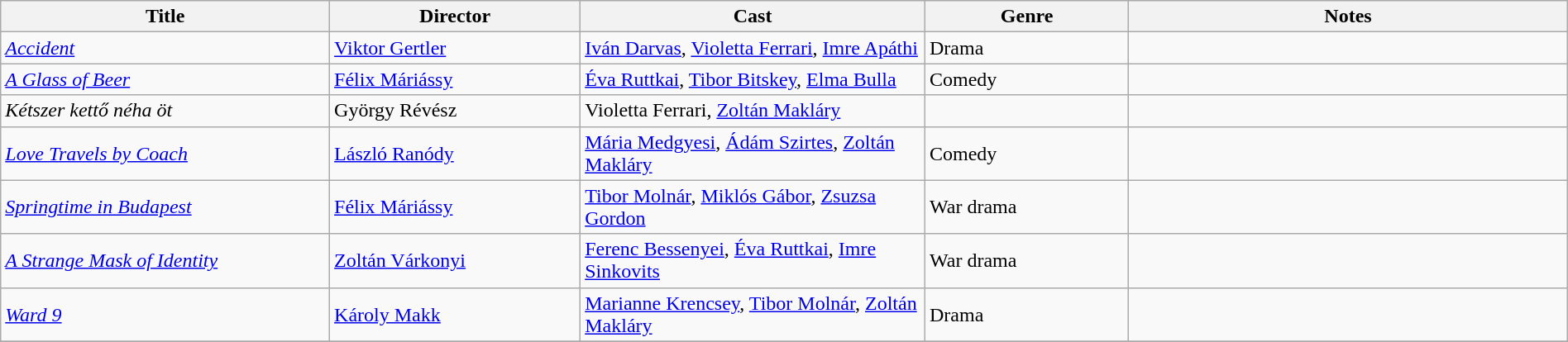<table class="wikitable" width= "100%">
<tr>
<th width=21%>Title</th>
<th width=16%>Director</th>
<th width=22%>Cast</th>
<th width=13%>Genre</th>
<th width=28%>Notes</th>
</tr>
<tr>
<td><em><a href='#'>Accident</a></em></td>
<td><a href='#'>Viktor Gertler</a></td>
<td><a href='#'>Iván Darvas</a>, <a href='#'>Violetta Ferrari</a>, <a href='#'>Imre Apáthi</a></td>
<td>Drama</td>
<td></td>
</tr>
<tr>
<td><em><a href='#'>A Glass of Beer</a></em></td>
<td><a href='#'>Félix Máriássy</a></td>
<td><a href='#'>Éva Ruttkai</a>, <a href='#'>Tibor Bitskey</a>, <a href='#'>Elma Bulla</a></td>
<td>Comedy</td>
<td></td>
</tr>
<tr>
<td><em>Kétszer kettő néha öt</em></td>
<td>György Révész</td>
<td>Violetta Ferrari, <a href='#'>Zoltán Makláry</a></td>
<td></td>
<td></td>
</tr>
<tr>
<td><em><a href='#'>Love Travels by Coach</a></em></td>
<td><a href='#'>László Ranódy</a></td>
<td><a href='#'>Mária Medgyesi</a>, <a href='#'>Ádám Szirtes</a>, <a href='#'>Zoltán Makláry</a></td>
<td>Comedy</td>
<td></td>
</tr>
<tr>
<td><em><a href='#'>Springtime in Budapest</a></em></td>
<td><a href='#'>Félix Máriássy</a></td>
<td><a href='#'>Tibor Molnár</a>, <a href='#'>Miklós Gábor</a>, <a href='#'>Zsuzsa Gordon</a></td>
<td>War drama</td>
<td></td>
</tr>
<tr>
<td><em><a href='#'>A Strange Mask of Identity</a></em></td>
<td><a href='#'>Zoltán Várkonyi</a></td>
<td><a href='#'>Ferenc Bessenyei</a>, <a href='#'>Éva Ruttkai</a>, <a href='#'>Imre Sinkovits</a></td>
<td>War drama</td>
<td></td>
</tr>
<tr>
<td><em><a href='#'>Ward 9</a></em></td>
<td><a href='#'>Károly Makk</a></td>
<td><a href='#'>Marianne Krencsey</a>, <a href='#'>Tibor Molnár</a>, <a href='#'>Zoltán Makláry</a></td>
<td>Drama</td>
<td></td>
</tr>
<tr>
</tr>
</table>
